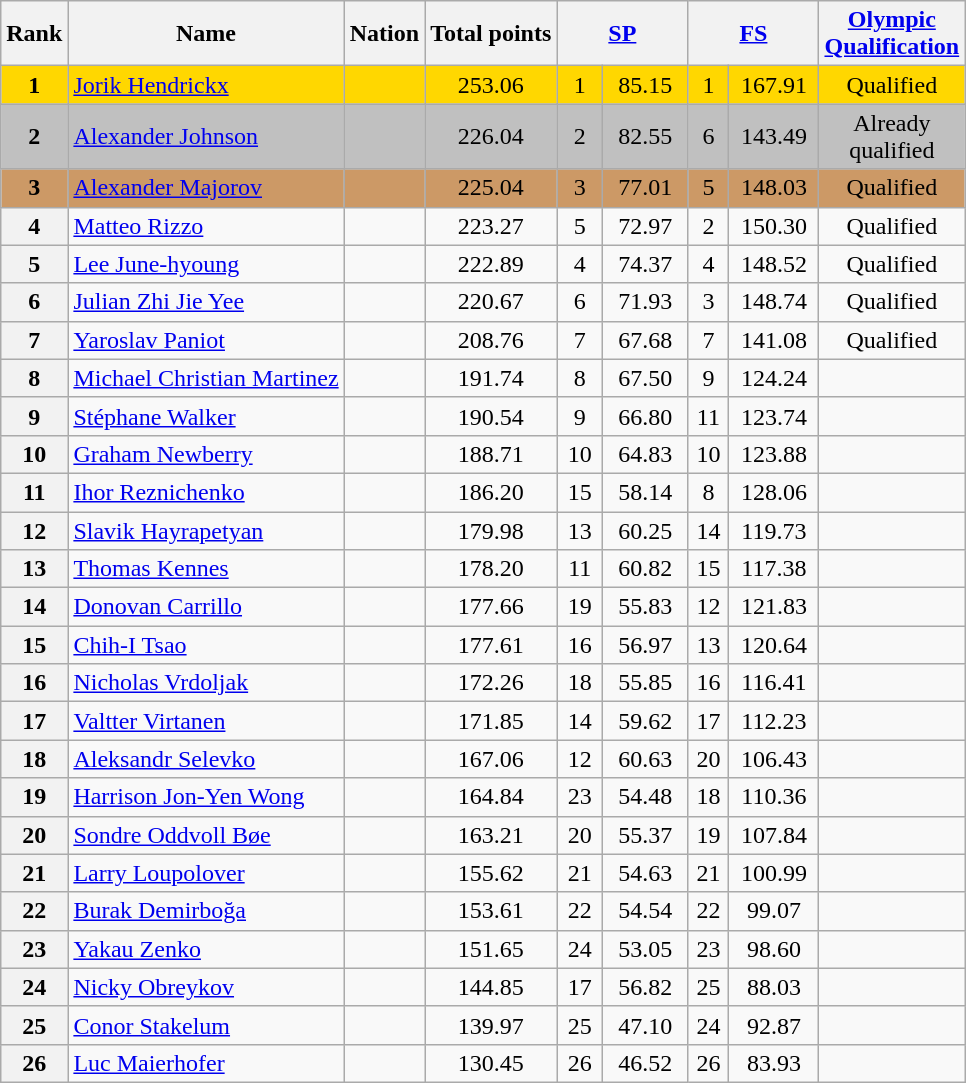<table class="wikitable sortable">
<tr>
<th>Rank</th>
<th>Name</th>
<th>Nation</th>
<th>Total points</th>
<th colspan="2" width="80px"><a href='#'>SP</a></th>
<th colspan="2" width="80px"><a href='#'>FS</a></th>
<th width="80px"><a href='#'>Olympic Qualification</a></th>
</tr>
<tr bgcolor="gold">
<td align="center"><strong>1</strong></td>
<td><a href='#'>Jorik Hendrickx</a></td>
<td></td>
<td align="center">253.06</td>
<td align="center">1</td>
<td align="center">85.15</td>
<td align="center">1</td>
<td align="center">167.91</td>
<td align="center">Qualified</td>
</tr>
<tr bgcolor="silver">
<td align="center"><strong>2</strong></td>
<td><a href='#'>Alexander Johnson</a></td>
<td></td>
<td align="center">226.04</td>
<td align="center">2</td>
<td align="center">82.55</td>
<td align="center">6</td>
<td align="center">143.49</td>
<td align="center">Already qualified</td>
</tr>
<tr bgcolor="cc9966">
<td align="center"><strong>3</strong></td>
<td><a href='#'>Alexander Majorov</a></td>
<td></td>
<td align="center">225.04</td>
<td align="center">3</td>
<td align="center">77.01</td>
<td align="center">5</td>
<td align="center">148.03</td>
<td align="center">Qualified</td>
</tr>
<tr>
<th>4</th>
<td><a href='#'>Matteo Rizzo</a></td>
<td></td>
<td align="center">223.27</td>
<td align="center">5</td>
<td align="center">72.97</td>
<td align="center">2</td>
<td align="center">150.30</td>
<td align="center">Qualified</td>
</tr>
<tr>
<th>5</th>
<td><a href='#'>Lee June-hyoung</a></td>
<td></td>
<td align="center">222.89</td>
<td align="center">4</td>
<td align="center">74.37</td>
<td align="center">4</td>
<td align="center">148.52</td>
<td align="center">Qualified</td>
</tr>
<tr>
<th>6</th>
<td><a href='#'>Julian Zhi Jie Yee</a></td>
<td></td>
<td align="center">220.67</td>
<td align="center">6</td>
<td align="center">71.93</td>
<td align="center">3</td>
<td align="center">148.74</td>
<td align="center">Qualified</td>
</tr>
<tr>
<th>7</th>
<td><a href='#'>Yaroslav Paniot</a></td>
<td></td>
<td align="center">208.76</td>
<td align="center">7</td>
<td align="center">67.68</td>
<td align="center">7</td>
<td align="center">141.08</td>
<td align="center">Qualified</td>
</tr>
<tr>
<th>8</th>
<td><a href='#'>Michael Christian Martinez</a></td>
<td></td>
<td align="center">191.74</td>
<td align="center">8</td>
<td align="center">67.50</td>
<td align="center">9</td>
<td align="center">124.24</td>
<td></td>
</tr>
<tr>
<th>9</th>
<td><a href='#'>Stéphane Walker</a></td>
<td></td>
<td align="center">190.54</td>
<td align="center">9</td>
<td align="center">66.80</td>
<td align="center">11</td>
<td align="center">123.74</td>
<td></td>
</tr>
<tr>
<th>10</th>
<td><a href='#'>Graham Newberry</a></td>
<td></td>
<td align="center">188.71</td>
<td align="center">10</td>
<td align="center">64.83</td>
<td align="center">10</td>
<td align="center">123.88</td>
<td></td>
</tr>
<tr>
<th>11</th>
<td><a href='#'>Ihor Reznichenko</a></td>
<td></td>
<td align="center">186.20</td>
<td align="center">15</td>
<td align="center">58.14</td>
<td align="center">8</td>
<td align="center">128.06</td>
<td></td>
</tr>
<tr>
<th>12</th>
<td><a href='#'>Slavik Hayrapetyan</a></td>
<td></td>
<td align="center">179.98</td>
<td align="center">13</td>
<td align="center">60.25</td>
<td align="center">14</td>
<td align="center">119.73</td>
<td></td>
</tr>
<tr>
<th>13</th>
<td><a href='#'>Thomas Kennes</a></td>
<td></td>
<td align="center">178.20</td>
<td align="center">11</td>
<td align="center">60.82</td>
<td align="center">15</td>
<td align="center">117.38</td>
<td></td>
</tr>
<tr>
<th>14</th>
<td><a href='#'>Donovan Carrillo</a></td>
<td></td>
<td align="center">177.66</td>
<td align="center">19</td>
<td align="center">55.83</td>
<td align="center">12</td>
<td align="center">121.83</td>
<td></td>
</tr>
<tr>
<th>15</th>
<td><a href='#'>Chih-I Tsao</a></td>
<td></td>
<td align="center">177.61</td>
<td align="center">16</td>
<td align="center">56.97</td>
<td align="center">13</td>
<td align="center">120.64</td>
<td></td>
</tr>
<tr>
<th>16</th>
<td><a href='#'>Nicholas Vrdoljak</a></td>
<td></td>
<td align="center">172.26</td>
<td align="center">18</td>
<td align="center">55.85</td>
<td align="center">16</td>
<td align="center">116.41</td>
<td></td>
</tr>
<tr>
<th>17</th>
<td><a href='#'>Valtter Virtanen</a></td>
<td></td>
<td align="center">171.85</td>
<td align="center">14</td>
<td align="center">59.62</td>
<td align="center">17</td>
<td align="center">112.23</td>
<td></td>
</tr>
<tr>
<th>18</th>
<td><a href='#'>Aleksandr Selevko</a></td>
<td></td>
<td align="center">167.06</td>
<td align="center">12</td>
<td align="center">60.63</td>
<td align="center">20</td>
<td align="center">106.43</td>
<td></td>
</tr>
<tr>
<th>19</th>
<td><a href='#'>Harrison Jon-Yen Wong</a></td>
<td></td>
<td align="center">164.84</td>
<td align="center">23</td>
<td align="center">54.48</td>
<td align="center">18</td>
<td align="center">110.36</td>
<td></td>
</tr>
<tr>
<th>20</th>
<td><a href='#'>Sondre Oddvoll Bøe</a></td>
<td></td>
<td align="center">163.21</td>
<td align="center">20</td>
<td align="center">55.37</td>
<td align="center">19</td>
<td align="center">107.84</td>
<td></td>
</tr>
<tr>
<th>21</th>
<td><a href='#'>Larry Loupolover</a></td>
<td></td>
<td align="center">155.62</td>
<td align="center">21</td>
<td align="center">54.63</td>
<td align="center">21</td>
<td align="center">100.99</td>
<td></td>
</tr>
<tr>
<th>22</th>
<td><a href='#'>Burak Demirboğa</a></td>
<td></td>
<td align="center">153.61</td>
<td align="center">22</td>
<td align="center">54.54</td>
<td align="center">22</td>
<td align="center">99.07</td>
<td></td>
</tr>
<tr>
<th>23</th>
<td><a href='#'>Yakau Zenko</a></td>
<td></td>
<td align="center">151.65</td>
<td align="center">24</td>
<td align="center">53.05</td>
<td align="center">23</td>
<td align="center">98.60</td>
<td></td>
</tr>
<tr>
<th>24</th>
<td><a href='#'>Nicky Obreykov</a></td>
<td></td>
<td align="center">144.85</td>
<td align="center">17</td>
<td align="center">56.82</td>
<td align="center">25</td>
<td align="center">88.03</td>
<td></td>
</tr>
<tr>
<th>25</th>
<td><a href='#'>Conor Stakelum</a></td>
<td></td>
<td align="center">139.97</td>
<td align="center">25</td>
<td align="center">47.10</td>
<td align="center">24</td>
<td align="center">92.87</td>
<td></td>
</tr>
<tr>
<th>26</th>
<td><a href='#'>Luc Maierhofer</a></td>
<td></td>
<td align="center">130.45</td>
<td align="center">26</td>
<td align="center">46.52</td>
<td align="center">26</td>
<td align="center">83.93</td>
<td></td>
</tr>
</table>
